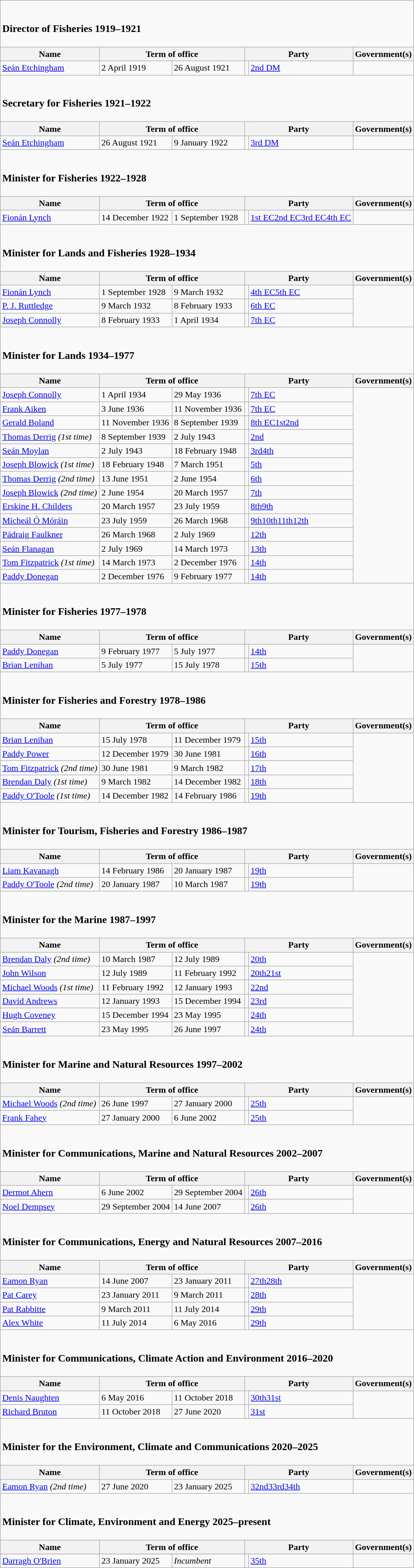<table class="wikitable">
<tr>
<td colspan="6"><br><h3>Director of Fisheries 1919–1921</h3></td>
</tr>
<tr>
<th>Name</th>
<th colspan="2">Term of office</th>
<th colspan="2">Party</th>
<th>Government(s)</th>
</tr>
<tr>
<td><a href='#'>Seán Etchingham</a></td>
<td>2 April 1919</td>
<td>26 August 1921</td>
<td></td>
<td><a href='#'>2nd DM</a></td>
</tr>
<tr>
<td colspan="6"><br><h3>Secretary for Fisheries 1921–1922</h3></td>
</tr>
<tr>
<th>Name</th>
<th colspan="2">Term of office</th>
<th colspan="2">Party</th>
<th>Government(s)</th>
</tr>
<tr>
<td><a href='#'>Seán Etchingham</a></td>
<td>26 August 1921</td>
<td>9 January 1922</td>
<td></td>
<td><a href='#'>3rd DM</a></td>
</tr>
<tr>
<td colspan="6"><br><h3>Minister for Fisheries 1922–1928</h3></td>
</tr>
<tr>
<th>Name</th>
<th colspan="2">Term of office</th>
<th colspan="2">Party</th>
<th>Government(s)</th>
</tr>
<tr>
<td><a href='#'>Fionán Lynch</a></td>
<td>14 December 1922</td>
<td>1 September 1928</td>
<td></td>
<td><a href='#'>1st EC</a><a href='#'>2nd EC</a><a href='#'>3rd EC</a><a href='#'>4th EC</a></td>
</tr>
<tr>
<td colspan="6"><br><h3>Minister for Lands and Fisheries 1928–1934</h3></td>
</tr>
<tr>
<th>Name</th>
<th colspan="2">Term of office</th>
<th colspan="2">Party</th>
<th>Government(s)</th>
</tr>
<tr>
<td><a href='#'>Fionán Lynch</a></td>
<td>1 September 1928</td>
<td>9 March 1932</td>
<td></td>
<td><a href='#'>4th EC</a><a href='#'>5th EC</a></td>
</tr>
<tr>
<td><a href='#'>P. J. Ruttledge</a></td>
<td>9 March 1932</td>
<td>8 February 1933</td>
<td></td>
<td><a href='#'>6th EC</a></td>
</tr>
<tr>
<td><a href='#'>Joseph Connolly</a></td>
<td>8 February 1933</td>
<td>1 April 1934</td>
<td></td>
<td><a href='#'>7th EC</a></td>
</tr>
<tr>
<td colspan="6"><br><h3>Minister for Lands 1934–1977</h3></td>
</tr>
<tr>
<th>Name</th>
<th colspan="2">Term of office</th>
<th colspan="2">Party</th>
<th>Government(s)</th>
</tr>
<tr>
<td><a href='#'>Joseph Connolly</a></td>
<td>1 April 1934</td>
<td>29 May 1936</td>
<td></td>
<td><a href='#'>7th EC</a></td>
</tr>
<tr>
<td><a href='#'>Frank Aiken</a></td>
<td>3 June 1936</td>
<td>11 November 1936</td>
<td></td>
<td><a href='#'>7th EC</a></td>
</tr>
<tr>
<td><a href='#'>Gerald Boland</a></td>
<td>11 November 1936</td>
<td>8 September 1939</td>
<td></td>
<td><a href='#'>8th EC</a><a href='#'>1st</a><a href='#'>2nd</a></td>
</tr>
<tr>
<td><a href='#'>Thomas Derrig</a> <em>(1st time)</em></td>
<td>8 September 1939</td>
<td>2 July 1943</td>
<td></td>
<td><a href='#'>2nd</a></td>
</tr>
<tr>
<td><a href='#'>Seán Moylan</a></td>
<td>2 July 1943</td>
<td>18 February 1948</td>
<td></td>
<td><a href='#'>3rd</a><a href='#'>4th</a></td>
</tr>
<tr>
<td><a href='#'>Joseph Blowick</a> <em>(1st time)</em></td>
<td>18 February 1948</td>
<td>7 March 1951</td>
<td></td>
<td><a href='#'>5th</a></td>
</tr>
<tr>
<td><a href='#'>Thomas Derrig</a> <em>(2nd time)</em></td>
<td>13 June 1951</td>
<td>2 June 1954</td>
<td></td>
<td><a href='#'>6th</a></td>
</tr>
<tr>
<td><a href='#'>Joseph Blowick</a> <em>(2nd time)</em></td>
<td>2 June 1954</td>
<td>20 March 1957</td>
<td></td>
<td><a href='#'>7th</a></td>
</tr>
<tr>
<td><a href='#'>Erskine H. Childers</a></td>
<td>20 March 1957</td>
<td>23 July 1959</td>
<td></td>
<td><a href='#'>8th</a><a href='#'>9th</a></td>
</tr>
<tr>
<td><a href='#'>Mícheál Ó Móráin</a></td>
<td>23 July 1959</td>
<td>26 March 1968</td>
<td></td>
<td><a href='#'>9th</a><a href='#'>10th</a><a href='#'>11th</a><a href='#'>12th</a></td>
</tr>
<tr>
<td><a href='#'>Pádraig Faulkner</a></td>
<td>26 March 1968</td>
<td>2 July 1969</td>
<td></td>
<td><a href='#'>12th</a></td>
</tr>
<tr>
<td><a href='#'>Seán Flanagan</a></td>
<td>2 July 1969</td>
<td>14 March 1973</td>
<td></td>
<td><a href='#'>13th</a></td>
</tr>
<tr>
<td><a href='#'>Tom Fitzpatrick</a> <em>(1st time)</em></td>
<td>14 March 1973</td>
<td>2 December 1976</td>
<td></td>
<td><a href='#'>14th</a></td>
</tr>
<tr>
<td><a href='#'>Paddy Donegan</a></td>
<td>2 December 1976</td>
<td>9 February 1977</td>
<td></td>
<td><a href='#'>14th</a></td>
</tr>
<tr>
<td colspan="6"><br><h3>Minister for Fisheries 1977–1978</h3></td>
</tr>
<tr>
<th>Name</th>
<th colspan="2">Term of office</th>
<th colspan="2">Party</th>
<th>Government(s)</th>
</tr>
<tr>
<td><a href='#'>Paddy Donegan</a></td>
<td>9 February 1977</td>
<td>5 July 1977</td>
<td></td>
<td><a href='#'>14th</a></td>
</tr>
<tr>
<td><a href='#'>Brian Lenihan</a></td>
<td>5 July 1977</td>
<td>15 July 1978</td>
<td></td>
<td><a href='#'>15th</a></td>
</tr>
<tr>
<td colspan="6"><br><h3>Minister for Fisheries and Forestry 1978–1986</h3></td>
</tr>
<tr>
<th>Name</th>
<th colspan="2">Term of office</th>
<th colspan="2">Party</th>
<th>Government(s)</th>
</tr>
<tr>
<td><a href='#'>Brian Lenihan</a></td>
<td>15 July 1978</td>
<td>11 December 1979</td>
<td></td>
<td><a href='#'>15th</a></td>
</tr>
<tr>
<td><a href='#'>Paddy Power</a></td>
<td>12 December 1979</td>
<td>30 June 1981</td>
<td></td>
<td><a href='#'>16th</a></td>
</tr>
<tr>
<td><a href='#'>Tom Fitzpatrick</a> <em>(2nd time)</em></td>
<td>30 June 1981</td>
<td>9 March 1982</td>
<td></td>
<td><a href='#'>17th</a></td>
</tr>
<tr>
<td><a href='#'>Brendan Daly</a> <em>(1st time)</em></td>
<td>9 March 1982</td>
<td>14 December 1982</td>
<td></td>
<td><a href='#'>18th</a></td>
</tr>
<tr>
<td><a href='#'>Paddy O'Toole</a> <em>(1st time)</em></td>
<td>14 December 1982</td>
<td>14 February 1986</td>
<td></td>
<td><a href='#'>19th</a></td>
</tr>
<tr>
<td colspan="6"><br><h3>Minister for Tourism, Fisheries and Forestry 1986–1987</h3></td>
</tr>
<tr>
<th>Name</th>
<th colspan="2">Term of office</th>
<th colspan="2">Party</th>
<th>Government(s)</th>
</tr>
<tr>
<td><a href='#'>Liam Kavanagh</a></td>
<td>14 February 1986</td>
<td>20 January 1987</td>
<td></td>
<td><a href='#'>19th</a></td>
</tr>
<tr>
<td><a href='#'>Paddy O'Toole</a> <em>(2nd time)</em></td>
<td>20 January 1987</td>
<td>10 March 1987</td>
<td></td>
<td><a href='#'>19th</a></td>
</tr>
<tr>
<td colspan="6"><br><h3>Minister for the Marine 1987–1997</h3></td>
</tr>
<tr>
<th>Name</th>
<th colspan="2">Term of office</th>
<th colspan="2">Party</th>
<th>Government(s)</th>
</tr>
<tr>
<td><a href='#'>Brendan Daly</a> <em>(2nd time)</em></td>
<td>10 March 1987</td>
<td>12 July 1989</td>
<td></td>
<td><a href='#'>20th</a></td>
</tr>
<tr>
<td><a href='#'>John Wilson</a></td>
<td>12 July 1989</td>
<td>11 February 1992</td>
<td></td>
<td><a href='#'>20th</a><a href='#'>21st</a></td>
</tr>
<tr>
<td><a href='#'>Michael Woods</a> <em>(1st time)</em></td>
<td>11 February 1992</td>
<td>12 January 1993</td>
<td></td>
<td><a href='#'>22nd</a></td>
</tr>
<tr>
<td><a href='#'>David Andrews</a></td>
<td>12 January 1993</td>
<td>15 December 1994</td>
<td></td>
<td><a href='#'>23rd</a></td>
</tr>
<tr>
<td><a href='#'>Hugh Coveney</a></td>
<td>15 December 1994</td>
<td>23 May 1995</td>
<td></td>
<td><a href='#'>24th</a></td>
</tr>
<tr>
<td><a href='#'>Seán Barrett</a></td>
<td>23 May 1995</td>
<td>26 June 1997</td>
<td></td>
<td><a href='#'>24th</a></td>
</tr>
<tr>
<td colspan="6"><br><h3>Minister for Marine and Natural Resources 1997–2002</h3></td>
</tr>
<tr>
<th>Name</th>
<th colspan="2">Term of office</th>
<th colspan="2">Party</th>
<th>Government(s)</th>
</tr>
<tr>
<td><a href='#'>Michael Woods</a> <em>(2nd time)</em></td>
<td>26 June 1997</td>
<td>27 January 2000</td>
<td></td>
<td><a href='#'>25th</a></td>
</tr>
<tr>
<td><a href='#'>Frank Fahey</a></td>
<td>27 January 2000</td>
<td>6 June 2002</td>
<td></td>
<td><a href='#'>25th</a></td>
</tr>
<tr>
<td colspan="6"><br><h3>Minister for Communications, Marine and Natural Resources 2002–2007</h3></td>
</tr>
<tr>
<th>Name</th>
<th colspan="2">Term of office</th>
<th colspan="2">Party</th>
<th>Government(s)</th>
</tr>
<tr>
<td><a href='#'>Dermot Ahern</a></td>
<td>6 June 2002</td>
<td>29 September 2004</td>
<td></td>
<td><a href='#'>26th</a></td>
</tr>
<tr>
<td><a href='#'>Noel Dempsey</a></td>
<td>29 September 2004</td>
<td>14 June 2007</td>
<td></td>
<td><a href='#'>26th</a></td>
</tr>
<tr>
<td colspan="6"><br><h3>Minister for Communications, Energy and Natural Resources 2007–2016</h3></td>
</tr>
<tr>
<th>Name</th>
<th colspan="2">Term of office</th>
<th colspan="2">Party</th>
<th>Government(s)</th>
</tr>
<tr>
<td><a href='#'>Eamon Ryan</a></td>
<td>14 June 2007</td>
<td>23 January 2011</td>
<td></td>
<td><a href='#'>27th</a><a href='#'>28th</a></td>
</tr>
<tr>
<td><a href='#'>Pat Carey</a></td>
<td>23 January 2011</td>
<td>9 March 2011</td>
<td></td>
<td><a href='#'>28th</a></td>
</tr>
<tr>
<td><a href='#'>Pat Rabbitte</a></td>
<td>9 March 2011</td>
<td>11 July 2014</td>
<td></td>
<td><a href='#'>29th</a></td>
</tr>
<tr>
<td><a href='#'>Alex White</a></td>
<td>11 July 2014</td>
<td>6 May 2016</td>
<td></td>
<td><a href='#'>29th</a></td>
</tr>
<tr>
<td colspan="6"><br><h3>Minister for Communications, Climate Action and Environment 2016–2020</h3></td>
</tr>
<tr>
<th>Name</th>
<th colspan="2">Term of office</th>
<th colspan="2">Party</th>
<th>Government(s)</th>
</tr>
<tr>
<td><a href='#'>Denis Naughten</a></td>
<td>6 May 2016</td>
<td>11 October 2018</td>
<td></td>
<td><a href='#'>30th</a><a href='#'>31st</a></td>
</tr>
<tr>
<td><a href='#'>Richard Bruton</a></td>
<td>11 October 2018</td>
<td>27 June 2020</td>
<td></td>
<td><a href='#'>31st</a></td>
</tr>
<tr>
<td colspan="6"><br><h3>Minister for the Environment, Climate and Communications 2020–2025</h3></td>
</tr>
<tr>
<th>Name</th>
<th colspan="2">Term of office</th>
<th colspan="2">Party</th>
<th>Government(s)</th>
</tr>
<tr>
<td><a href='#'>Eamon Ryan</a> <em>(2nd time)</em></td>
<td>27 June 2020</td>
<td>23 January 2025</td>
<td></td>
<td><a href='#'>32nd</a><a href='#'>33rd</a><a href='#'>34th</a></td>
</tr>
<tr>
<td colspan="6"><br><h3>Minister for Climate, Environment and Energy 2025–present</h3></td>
</tr>
<tr>
<th>Name</th>
<th colspan="2">Term of office</th>
<th colspan="2">Party</th>
<th>Government(s)</th>
</tr>
<tr>
</tr>
<tr>
<td><a href='#'>Darragh O'Brien</a></td>
<td>23 January 2025</td>
<td><em>Incumbent</em></td>
<td></td>
<td><a href='#'>35th</a></td>
</tr>
</table>
